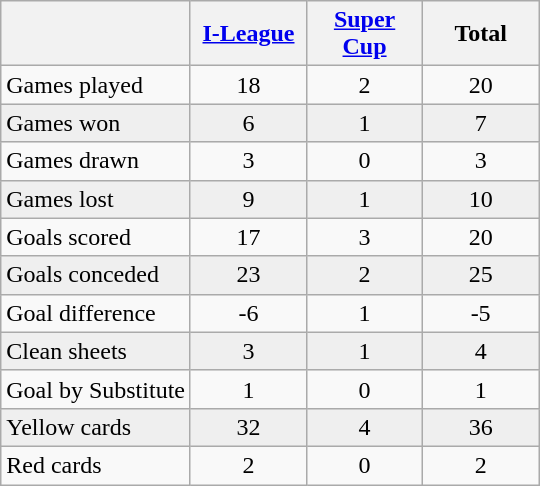<table class="wikitable" style="text-align: center;">
<tr>
<th></th>
<th style="width:70px;"><a href='#'>I-League</a></th>
<th style="width:70px;"><a href='#'>Super Cup</a></th>
<th style="width:70px;">Total</th>
</tr>
<tr>
<td align=left>Games played</td>
<td>18</td>
<td>2</td>
<td>20</td>
</tr>
<tr bgcolor="#efefef">
<td align=left>Games won</td>
<td>6</td>
<td>1</td>
<td>7</td>
</tr>
<tr>
<td align=left>Games drawn</td>
<td>3</td>
<td>0</td>
<td>3</td>
</tr>
<tr bgcolor="#efefef">
<td align=left>Games lost</td>
<td>9</td>
<td>1</td>
<td>10</td>
</tr>
<tr>
<td align=left>Goals scored</td>
<td>17</td>
<td>3</td>
<td>20</td>
</tr>
<tr bgcolor="#efefef">
<td align=left>Goals conceded</td>
<td>23</td>
<td>2</td>
<td>25</td>
</tr>
<tr>
<td align=left>Goal difference</td>
<td>-6</td>
<td>1</td>
<td>-5</td>
</tr>
<tr bgcolor="#efefef">
<td align=left>Clean sheets</td>
<td>3</td>
<td>1</td>
<td>4</td>
</tr>
<tr>
<td align=left>Goal by Substitute</td>
<td>1</td>
<td>0</td>
<td>1</td>
</tr>
<tr bgcolor="#efefef">
<td align=left>Yellow cards</td>
<td>32</td>
<td>4</td>
<td>36</td>
</tr>
<tr>
<td align=left>Red cards</td>
<td>2</td>
<td>0</td>
<td>2</td>
</tr>
</table>
